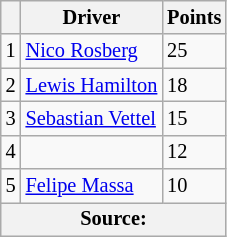<table class="wikitable" style="font-size: 85%;">
<tr>
<th></th>
<th>Driver</th>
<th>Points</th>
</tr>
<tr>
<td align="center">1</td>
<td> <a href='#'>Nico Rosberg</a></td>
<td align="left">25</td>
</tr>
<tr>
<td align="center">2</td>
<td> <a href='#'>Lewis Hamilton</a></td>
<td align="left">18</td>
</tr>
<tr>
<td align="center">3</td>
<td> <a href='#'>Sebastian Vettel</a></td>
<td align="left">15</td>
</tr>
<tr>
<td align="center">4</td>
<td></td>
<td align="left">12</td>
</tr>
<tr>
<td align="center">5</td>
<td> <a href='#'>Felipe Massa</a></td>
<td align="left">10</td>
</tr>
<tr>
<th colspan=3>Source:</th>
</tr>
</table>
